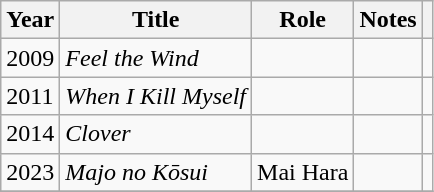<table class="wikitable sortable">
<tr>
<th>Year</th>
<th>Title</th>
<th>Role</th>
<th class="unsortable">Notes</th>
<th class="unsortable"></th>
</tr>
<tr>
<td>2009</td>
<td><em>Feel the Wind</em></td>
<td></td>
<td></td>
<td></td>
</tr>
<tr>
<td>2011</td>
<td><em>When I Kill Myself</em></td>
<td></td>
<td></td>
<td></td>
</tr>
<tr>
<td>2014</td>
<td><em>Clover</em></td>
<td></td>
<td></td>
<td></td>
</tr>
<tr>
<td>2023</td>
<td><em>Majo no Kōsui</em></td>
<td>Mai Hara</td>
<td></td>
<td></td>
</tr>
<tr>
</tr>
</table>
